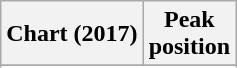<table class="wikitable sortable plainrowheaders">
<tr>
<th>Chart (2017)</th>
<th>Peak<br>position</th>
</tr>
<tr>
</tr>
<tr>
</tr>
<tr>
</tr>
<tr>
</tr>
</table>
